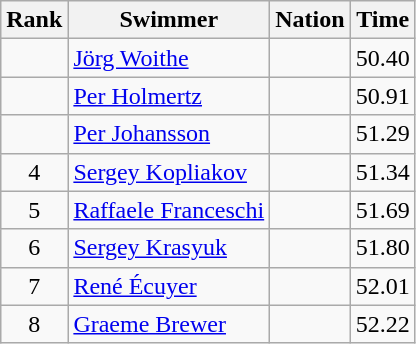<table class="wikitable sortable" style="text-align:center">
<tr>
<th>Rank</th>
<th>Swimmer</th>
<th>Nation</th>
<th>Time</th>
</tr>
<tr>
<td></td>
<td align=left><a href='#'>Jörg Woithe</a></td>
<td align=left></td>
<td>50.40</td>
</tr>
<tr>
<td></td>
<td align=left><a href='#'>Per Holmertz</a></td>
<td align=left></td>
<td>50.91</td>
</tr>
<tr>
<td></td>
<td align=left><a href='#'>Per Johansson</a></td>
<td align=left></td>
<td>51.29</td>
</tr>
<tr>
<td>4</td>
<td align=left><a href='#'>Sergey Kopliakov</a></td>
<td align=left></td>
<td>51.34</td>
</tr>
<tr>
<td>5</td>
<td align=left><a href='#'>Raffaele Franceschi</a></td>
<td align=left></td>
<td>51.69</td>
</tr>
<tr>
<td>6</td>
<td align=left><a href='#'>Sergey Krasyuk</a></td>
<td align=left></td>
<td>51.80</td>
</tr>
<tr>
<td>7</td>
<td align=left><a href='#'>René Écuyer</a></td>
<td align=left></td>
<td>52.01</td>
</tr>
<tr>
<td>8</td>
<td align=left><a href='#'>Graeme Brewer</a></td>
<td align=left></td>
<td>52.22</td>
</tr>
</table>
